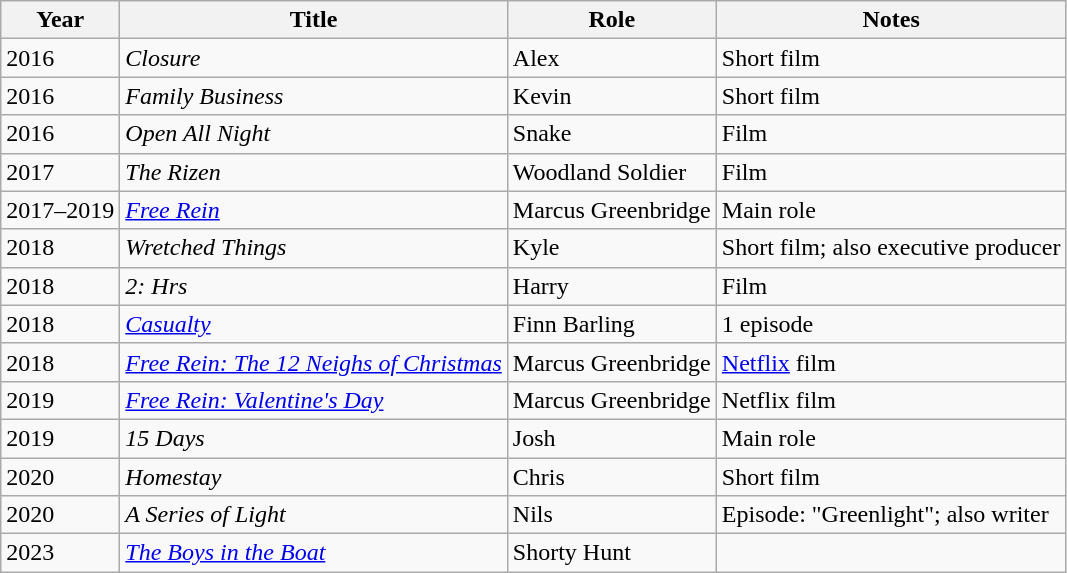<table class="wikitable sortable">
<tr>
<th>Year</th>
<th>Title</th>
<th>Role</th>
<th class="unsortable">Notes</th>
</tr>
<tr>
<td>2016</td>
<td><em>Closure</em></td>
<td>Alex</td>
<td>Short film</td>
</tr>
<tr>
<td>2016</td>
<td><em>Family Business</em></td>
<td>Kevin</td>
<td>Short film</td>
</tr>
<tr>
<td>2016</td>
<td><em>Open All Night</em></td>
<td>Snake</td>
<td>Film</td>
</tr>
<tr>
<td>2017</td>
<td><em>The Rizen</em></td>
<td>Woodland Soldier</td>
<td>Film</td>
</tr>
<tr>
<td>2017–2019</td>
<td><em><a href='#'>Free Rein</a></em></td>
<td>Marcus Greenbridge</td>
<td>Main role</td>
</tr>
<tr>
<td>2018</td>
<td><em>Wretched Things</em></td>
<td>Kyle</td>
<td>Short film; also executive producer</td>
</tr>
<tr>
<td>2018</td>
<td><em>2: Hrs</em></td>
<td>Harry</td>
<td>Film</td>
</tr>
<tr>
<td>2018</td>
<td><em><a href='#'>Casualty</a></em></td>
<td>Finn Barling</td>
<td>1 episode</td>
</tr>
<tr>
<td>2018</td>
<td><em><a href='#'>Free Rein: The 12 Neighs of Christmas</a></em></td>
<td>Marcus Greenbridge</td>
<td><a href='#'>Netflix</a> film</td>
</tr>
<tr>
<td>2019</td>
<td><em><a href='#'>Free Rein: Valentine's Day</a></em></td>
<td>Marcus Greenbridge</td>
<td>Netflix film</td>
</tr>
<tr>
<td>2019</td>
<td><em>15 Days</em></td>
<td>Josh</td>
<td>Main role</td>
</tr>
<tr>
<td>2020</td>
<td><em>Homestay</em></td>
<td>Chris</td>
<td>Short film</td>
</tr>
<tr>
<td>2020</td>
<td><em>A Series of Light</em></td>
<td>Nils</td>
<td>Episode: "Greenlight"; also writer</td>
</tr>
<tr>
<td>2023</td>
<td><em><a href='#'>The Boys in the Boat</a></em></td>
<td>Shorty Hunt</td>
<td></td>
</tr>
</table>
